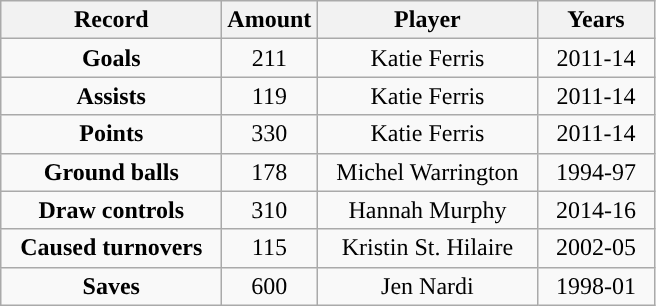<table class="wikitable">
<tr>
<th style="width:140px; ">Record</th>
<th style="width:35px; ">Amount</th>
<th style="width:140px; ">Player</th>
<th style="width:70px; ">Years</th>
</tr>
<tr style="text-align:center;">
<td><strong>Goals</strong></td>
<td>211</td>
<td>Katie Ferris</td>
<td>2011-14</td>
</tr>
<tr style="text-align:center;">
<td><strong>Assists</strong></td>
<td>119</td>
<td>Katie Ferris</td>
<td>2011-14</td>
</tr>
<tr style="text-align:center;">
<td><strong>Points</strong></td>
<td>330</td>
<td>Katie Ferris</td>
<td>2011-14</td>
</tr>
<tr style="text-align:center;">
<td><strong>Ground balls</strong></td>
<td>178</td>
<td>Michel Warrington</td>
<td>1994-97</td>
</tr>
<tr style="text-align:center;">
<td><strong>Draw controls</strong></td>
<td>310</td>
<td>Hannah Murphy</td>
<td>2014-16</td>
</tr>
<tr style="text-align:center;">
<td><strong>Caused turnovers</strong></td>
<td>115</td>
<td>Kristin St. Hilaire</td>
<td>2002-05</td>
</tr>
<tr style="text-align:center;">
<td><strong>Saves</strong></td>
<td>600</td>
<td>Jen Nardi</td>
<td>1998-01</td>
</tr>
</table>
